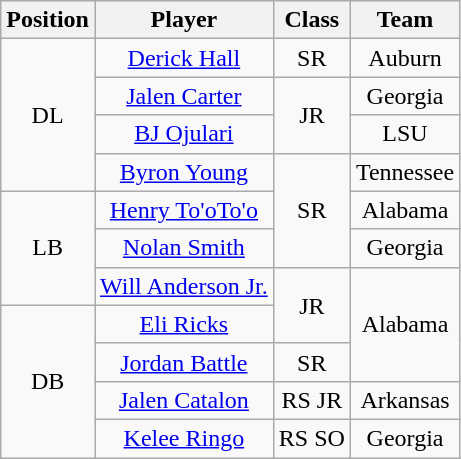<table class="wikitable sortable">
<tr>
<th>Position</th>
<th>Player</th>
<th>Class</th>
<th>Team</th>
</tr>
<tr style="text-align:center;">
<td rowspan=4>DL</td>
<td><a href='#'>Derick Hall</a></td>
<td>SR</td>
<td>Auburn</td>
</tr>
<tr style="text-align:center;">
<td><a href='#'>Jalen Carter</a></td>
<td rowspan=2>JR</td>
<td>Georgia</td>
</tr>
<tr style="text-align:center;">
<td><a href='#'>BJ Ojulari</a></td>
<td>LSU</td>
</tr>
<tr style="text-align:center;">
<td><a href='#'>Byron Young</a></td>
<td rowspan=3>SR</td>
<td>Tennessee</td>
</tr>
<tr style="text-align:center;">
<td rowspan=3>LB</td>
<td><a href='#'>Henry To'oTo'o</a></td>
<td>Alabama</td>
</tr>
<tr style="text-align:center;">
<td><a href='#'>Nolan Smith</a></td>
<td>Georgia</td>
</tr>
<tr style="text-align:center;">
<td><a href='#'>Will Anderson Jr.</a></td>
<td rowspan=2>JR</td>
<td rowspan=3>Alabama</td>
</tr>
<tr style="text-align:center;">
<td rowspan=4>DB</td>
<td><a href='#'>Eli Ricks</a></td>
</tr>
<tr style="text-align:center;">
<td><a href='#'>Jordan Battle</a></td>
<td>SR</td>
</tr>
<tr style="text-align:center;">
<td><a href='#'>Jalen Catalon</a></td>
<td>RS JR</td>
<td>Arkansas</td>
</tr>
<tr style="text-align:center;">
<td><a href='#'>Kelee Ringo</a></td>
<td>RS SO</td>
<td>Georgia</td>
</tr>
</table>
